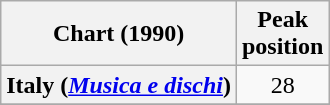<table class="wikitable sortable plainrowheaders" style="text-align:center">
<tr>
<th scope="col">Chart (1990)</th>
<th scope="col">Peak<br>position</th>
</tr>
<tr>
<th scope="row">Italy (<em><a href='#'>Musica e dischi</a></em>)</th>
<td>28</td>
</tr>
<tr>
</tr>
</table>
